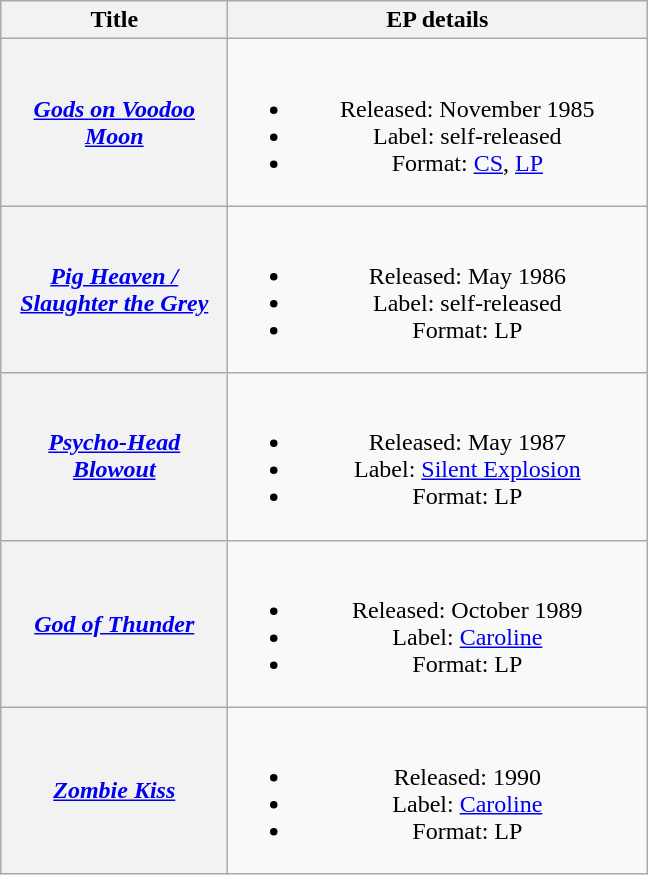<table class="wikitable plainrowheaders" style="text-align:center;">
<tr>
<th scope="col" style="width:9em;">Title</th>
<th scope="col" style="width:17em;">EP details</th>
</tr>
<tr>
<th scope="row"><em><a href='#'>Gods on Voodoo Moon</a></em></th>
<td><br><ul><li>Released: November 1985</li><li>Label: self-released</li><li>Format: <a href='#'>CS</a>, <a href='#'>LP</a></li></ul></td>
</tr>
<tr>
<th scope="row"><em><a href='#'>Pig Heaven / Slaughter the Grey</a></em></th>
<td><br><ul><li>Released: May 1986</li><li>Label: self-released</li><li>Format: LP</li></ul></td>
</tr>
<tr>
<th scope="row"><em><a href='#'>Psycho-Head Blowout</a></em></th>
<td><br><ul><li>Released: May 1987</li><li>Label: <a href='#'>Silent Explosion</a></li><li>Format: LP</li></ul></td>
</tr>
<tr>
<th scope="row"><em><a href='#'>God of Thunder</a></em></th>
<td><br><ul><li>Released: October 1989</li><li>Label: <a href='#'>Caroline</a></li><li>Format: LP</li></ul></td>
</tr>
<tr>
<th scope="row"><em><a href='#'>Zombie Kiss</a></em></th>
<td><br><ul><li>Released: 1990</li><li>Label: <a href='#'>Caroline</a></li><li>Format: LP</li></ul></td>
</tr>
</table>
